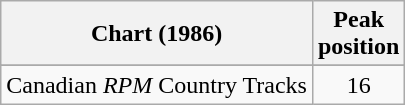<table class="wikitable sortable">
<tr>
<th align="left">Chart (1986)</th>
<th align="center">Peak<br>position</th>
</tr>
<tr>
</tr>
<tr>
<td align="left">Canadian <em>RPM</em> Country Tracks</td>
<td align="center">16</td>
</tr>
</table>
